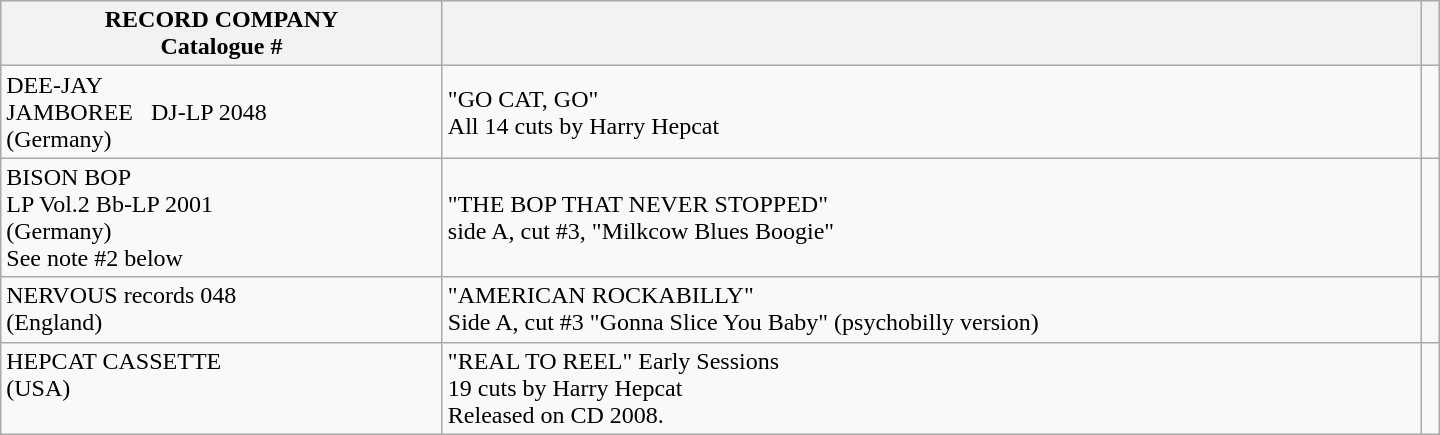<table class="wikitable" style="width:60em">
<tr>
<th>RECORD COMPANY<br>Catalogue #</th>
<th></th>
<th></th>
</tr>
<tr>
<td valign=top>DEE-JAY<br>JAMBOREE    DJ-LP 2048<br>(Germany)</td>
<td>"GO CAT, GO"<br>All 14 cuts by Harry Hepcat</td>
<td valign=top></td>
</tr>
<tr>
<td valign=top>BISON BOP<br> LP  Vol.2  Bb-LP 2001<br>(Germany)<br>See note #2 below</td>
<td>"THE BOP THAT NEVER STOPPED"<br>side A, cut #3, "Milkcow Blues Boogie"</td>
<td></td>
</tr>
<tr>
<td valign=top>NERVOUS records  048<br>(England)</td>
<td>"AMERICAN ROCKABILLY"<br> Side A, cut #3  "Gonna Slice You Baby" (psychobilly version)</td>
<td valign=top></td>
</tr>
<tr>
<td valign=top>HEPCAT CASSETTE<br>(USA)</td>
<td>"REAL TO REEL"  Early Sessions<br>19 cuts by Harry Hepcat<br>Released on CD 2008.</td>
<td></td>
</tr>
</table>
